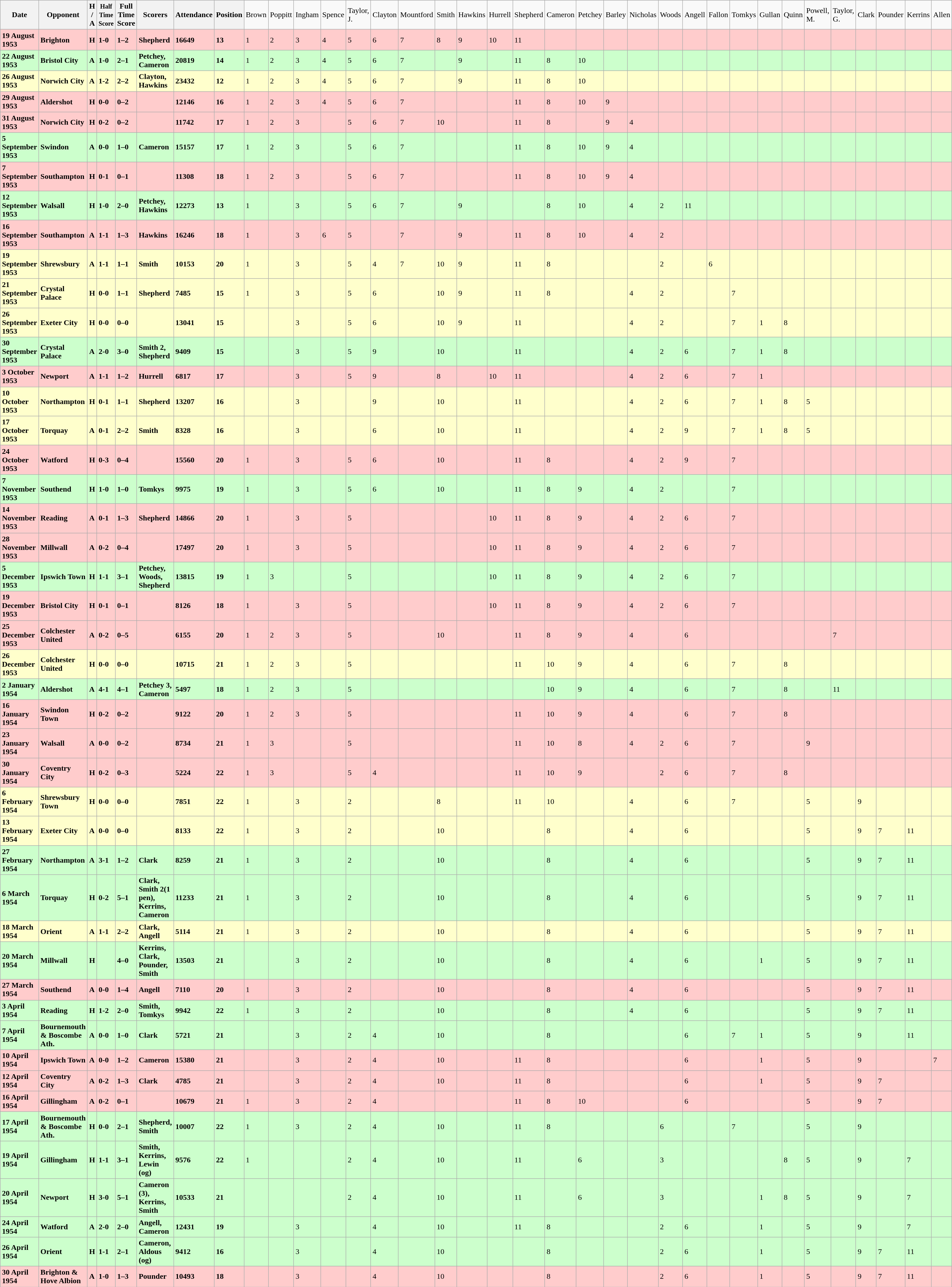<table class="wikitable">
<tr>
<th><strong>Date</strong></th>
<th><strong>Opponent</strong></th>
<th><strong>H / A</strong></th>
<th><small><strong>Half Time Score</strong></small></th>
<th><strong>Full Time Score</strong></th>
<th><strong>Scorers</strong></th>
<th><strong>Attendance</strong></th>
<th><strong>Position</strong></th>
<td>Brown</td>
<td>Poppitt</td>
<td>Ingham</td>
<td>Spence</td>
<td>Taylor, J.</td>
<td>Clayton</td>
<td>Mountford</td>
<td>Smith</td>
<td>Hawkins</td>
<td>Hurrell</td>
<td>Shepherd</td>
<td>Cameron</td>
<td>Petchey</td>
<td>Barley</td>
<td>Nicholas</td>
<td>Woods</td>
<td>Angell</td>
<td>Fallon</td>
<td>Tomkys</td>
<td>Gullan</td>
<td>Quinn</td>
<td>Powell, M.</td>
<td>Taylor, G.</td>
<td>Clark</td>
<td>Pounder</td>
<td>Kerrins</td>
<td>Allen</td>
</tr>
<tr bgcolor="#ffcccc">
<td><strong>19 August 1953</strong></td>
<td><strong>Brighton</strong></td>
<td><strong>H</strong></td>
<td><strong>1-0</strong></td>
<td><strong>1–2</strong></td>
<td><strong>Shepherd</strong></td>
<td><strong>16649</strong></td>
<td><strong>13</strong></td>
<td>1</td>
<td>2</td>
<td>3</td>
<td>4</td>
<td>5</td>
<td>6</td>
<td>7</td>
<td>8</td>
<td>9</td>
<td>10</td>
<td>11</td>
<td></td>
<td></td>
<td></td>
<td></td>
<td></td>
<td></td>
<td></td>
<td></td>
<td></td>
<td></td>
<td></td>
<td></td>
<td></td>
<td></td>
<td></td>
<td></td>
</tr>
<tr bgcolor="#ccffcc">
<td><strong>22 August 1953</strong></td>
<td><strong>Bristol City</strong></td>
<td><strong>A</strong></td>
<td><strong>1-0</strong></td>
<td><strong>2–1</strong></td>
<td><strong>Petchey, Cameron</strong></td>
<td><strong>20819</strong></td>
<td><strong>14</strong></td>
<td>1</td>
<td>2</td>
<td>3</td>
<td>4</td>
<td>5</td>
<td>6</td>
<td>7</td>
<td></td>
<td>9</td>
<td></td>
<td>11</td>
<td>8</td>
<td>10</td>
<td></td>
<td></td>
<td></td>
<td></td>
<td></td>
<td></td>
<td></td>
<td></td>
<td></td>
<td></td>
<td></td>
<td></td>
<td></td>
<td></td>
</tr>
<tr bgcolor="#FFFFCC">
<td><strong>26 August 1953</strong></td>
<td><strong>Norwich City</strong></td>
<td><strong>A</strong></td>
<td><strong>1-2</strong></td>
<td><strong>2–2</strong></td>
<td><strong>Clayton, Hawkins</strong></td>
<td><strong>23432</strong></td>
<td><strong>12</strong></td>
<td>1</td>
<td>2</td>
<td>3</td>
<td>4</td>
<td>5</td>
<td>6</td>
<td>7</td>
<td></td>
<td>9</td>
<td></td>
<td>11</td>
<td>8</td>
<td>10</td>
<td></td>
<td></td>
<td></td>
<td></td>
<td></td>
<td></td>
<td></td>
<td></td>
<td></td>
<td></td>
<td></td>
<td></td>
<td></td>
<td></td>
</tr>
<tr bgcolor="#ffcccc">
<td><strong>29 August 1953</strong></td>
<td><strong>Aldershot</strong></td>
<td><strong>H</strong></td>
<td><strong>0-0</strong></td>
<td><strong>0–2</strong></td>
<td></td>
<td><strong>12146</strong></td>
<td><strong>16</strong></td>
<td>1</td>
<td>2</td>
<td>3</td>
<td>4</td>
<td>5</td>
<td>6</td>
<td>7</td>
<td></td>
<td></td>
<td></td>
<td>11</td>
<td>8</td>
<td>10</td>
<td>9</td>
<td></td>
<td></td>
<td></td>
<td></td>
<td></td>
<td></td>
<td></td>
<td></td>
<td></td>
<td></td>
<td></td>
<td></td>
<td></td>
</tr>
<tr bgcolor="#ffcccc">
<td><strong>31 August 1953</strong></td>
<td><strong>Norwich City</strong></td>
<td><strong>H</strong></td>
<td><strong>0-2</strong></td>
<td><strong>0–2</strong></td>
<td></td>
<td><strong>11742</strong></td>
<td><strong>17</strong></td>
<td>1</td>
<td>2</td>
<td>3</td>
<td></td>
<td>5</td>
<td>6</td>
<td>7</td>
<td>10</td>
<td></td>
<td></td>
<td>11</td>
<td>8</td>
<td></td>
<td>9</td>
<td>4</td>
<td></td>
<td></td>
<td></td>
<td></td>
<td></td>
<td></td>
<td></td>
<td></td>
<td></td>
<td></td>
<td></td>
<td></td>
</tr>
<tr bgcolor="#ccffcc">
<td><strong>5 September 1953</strong></td>
<td><strong>Swindon</strong></td>
<td><strong>A</strong></td>
<td><strong>0-0</strong></td>
<td><strong>1–0</strong></td>
<td><strong>Cameron</strong></td>
<td><strong>15157</strong></td>
<td><strong>17</strong></td>
<td>1</td>
<td>2</td>
<td>3</td>
<td></td>
<td>5</td>
<td>6</td>
<td>7</td>
<td></td>
<td></td>
<td></td>
<td>11</td>
<td>8</td>
<td>10</td>
<td>9</td>
<td>4</td>
<td></td>
<td></td>
<td></td>
<td></td>
<td></td>
<td></td>
<td></td>
<td></td>
<td></td>
<td></td>
<td></td>
<td></td>
</tr>
<tr bgcolor="#ffcccc">
<td><strong>7 September 1953</strong></td>
<td><strong>Southampton</strong></td>
<td><strong>H</strong></td>
<td><strong>0-1</strong></td>
<td><strong>0–1</strong></td>
<td></td>
<td><strong>11308</strong></td>
<td><strong>18</strong></td>
<td>1</td>
<td>2</td>
<td>3</td>
<td></td>
<td>5</td>
<td>6</td>
<td>7</td>
<td></td>
<td></td>
<td></td>
<td>11</td>
<td>8</td>
<td>10</td>
<td>9</td>
<td>4</td>
<td></td>
<td></td>
<td></td>
<td></td>
<td></td>
<td></td>
<td></td>
<td></td>
<td></td>
<td></td>
<td></td>
<td></td>
</tr>
<tr bgcolor="#ccffcc">
<td><strong>12 September 1953</strong></td>
<td><strong>Walsall</strong></td>
<td><strong>H</strong></td>
<td><strong>1-0</strong></td>
<td><strong>2–0</strong></td>
<td><strong>Petchey, Hawkins</strong></td>
<td><strong>12273</strong></td>
<td><strong>13</strong></td>
<td>1</td>
<td></td>
<td>3</td>
<td></td>
<td>5</td>
<td>6</td>
<td>7</td>
<td></td>
<td>9</td>
<td></td>
<td></td>
<td>8</td>
<td>10</td>
<td></td>
<td>4</td>
<td>2</td>
<td>11</td>
<td></td>
<td></td>
<td></td>
<td></td>
<td></td>
<td></td>
<td></td>
<td></td>
<td></td>
<td></td>
</tr>
<tr bgcolor="#ffcccc">
<td><strong>16 September 1953</strong></td>
<td><strong>Southampton</strong></td>
<td><strong>A</strong></td>
<td><strong>1-1</strong></td>
<td><strong>1–3</strong></td>
<td><strong>Hawkins</strong></td>
<td><strong>16246</strong></td>
<td><strong>18</strong></td>
<td>1</td>
<td></td>
<td>3</td>
<td>6</td>
<td>5</td>
<td></td>
<td>7</td>
<td></td>
<td>9</td>
<td></td>
<td>11</td>
<td>8</td>
<td>10</td>
<td></td>
<td>4</td>
<td>2</td>
<td></td>
<td></td>
<td></td>
<td></td>
<td></td>
<td></td>
<td></td>
<td></td>
<td></td>
<td></td>
<td></td>
</tr>
<tr bgcolor="#FFFFCC">
<td><strong>19 September 1953</strong></td>
<td><strong>Shrewsbury</strong></td>
<td><strong>A</strong></td>
<td><strong>1-1</strong></td>
<td><strong>1–1</strong></td>
<td><strong>Smith</strong></td>
<td><strong>10153</strong></td>
<td><strong>20</strong></td>
<td>1</td>
<td></td>
<td>3</td>
<td></td>
<td>5</td>
<td>4</td>
<td>7</td>
<td>10</td>
<td>9</td>
<td></td>
<td>11</td>
<td>8</td>
<td></td>
<td></td>
<td></td>
<td>2</td>
<td></td>
<td>6</td>
<td></td>
<td></td>
<td></td>
<td></td>
<td></td>
<td></td>
<td></td>
<td></td>
<td></td>
</tr>
<tr bgcolor="#FFFFCC">
<td><strong>21 September 1953</strong></td>
<td><strong>Crystal Palace</strong></td>
<td><strong>H</strong></td>
<td><strong>0-0</strong></td>
<td><strong>1–1</strong></td>
<td><strong>Shepherd</strong></td>
<td><strong>7485</strong></td>
<td><strong>15</strong></td>
<td>1</td>
<td></td>
<td>3</td>
<td></td>
<td>5</td>
<td>6</td>
<td></td>
<td>10</td>
<td>9</td>
<td></td>
<td>11</td>
<td>8</td>
<td></td>
<td></td>
<td>4</td>
<td>2</td>
<td></td>
<td></td>
<td>7</td>
<td></td>
<td></td>
<td></td>
<td></td>
<td></td>
<td></td>
<td></td>
<td></td>
</tr>
<tr bgcolor="#FFFFCC">
<td><strong>26 September 1953</strong></td>
<td><strong>Exeter City</strong></td>
<td><strong>H</strong></td>
<td><strong>0-0</strong></td>
<td><strong>0–0</strong></td>
<td></td>
<td><strong>13041</strong></td>
<td><strong>15</strong></td>
<td></td>
<td></td>
<td>3</td>
<td></td>
<td>5</td>
<td>6</td>
<td></td>
<td>10</td>
<td>9</td>
<td></td>
<td>11</td>
<td></td>
<td></td>
<td></td>
<td>4</td>
<td>2</td>
<td></td>
<td></td>
<td>7</td>
<td>1</td>
<td>8</td>
<td></td>
<td></td>
<td></td>
<td></td>
<td></td>
<td></td>
</tr>
<tr bgcolor="#ccffcc">
<td><strong>30 September 1953</strong></td>
<td><strong>Crystal Palace</strong></td>
<td><strong>A</strong></td>
<td><strong>2-0</strong></td>
<td><strong>3–0</strong></td>
<td><strong>Smith 2, Shepherd</strong></td>
<td><strong>9409</strong></td>
<td><strong>15</strong></td>
<td></td>
<td></td>
<td>3</td>
<td></td>
<td>5</td>
<td>9</td>
<td></td>
<td>10</td>
<td></td>
<td></td>
<td>11</td>
<td></td>
<td></td>
<td></td>
<td>4</td>
<td>2</td>
<td>6</td>
<td></td>
<td>7</td>
<td>1</td>
<td>8</td>
<td></td>
<td></td>
<td></td>
<td></td>
<td></td>
<td></td>
</tr>
<tr bgcolor="#ffcccc">
<td><strong>3 October 1953</strong></td>
<td><strong>Newport</strong></td>
<td><strong>A</strong></td>
<td><strong>1-1</strong></td>
<td><strong>1–2</strong></td>
<td><strong>Hurrell</strong></td>
<td><strong>6817</strong></td>
<td><strong>17</strong></td>
<td></td>
<td></td>
<td>3</td>
<td></td>
<td>5</td>
<td>9</td>
<td></td>
<td>8</td>
<td></td>
<td>10</td>
<td>11</td>
<td></td>
<td></td>
<td></td>
<td>4</td>
<td>2</td>
<td>6</td>
<td></td>
<td>7</td>
<td>1</td>
<td></td>
<td></td>
<td></td>
<td></td>
<td></td>
<td></td>
<td></td>
</tr>
<tr bgcolor="#FFFFCC">
<td><strong>10 October 1953</strong></td>
<td><strong>Northampton</strong></td>
<td><strong>H</strong></td>
<td><strong>0-1</strong></td>
<td><strong>1–1</strong></td>
<td><strong>Shepherd</strong></td>
<td><strong>13207</strong></td>
<td><strong>16</strong></td>
<td></td>
<td></td>
<td>3</td>
<td></td>
<td></td>
<td>9</td>
<td></td>
<td>10</td>
<td></td>
<td></td>
<td>11</td>
<td></td>
<td></td>
<td></td>
<td>4</td>
<td>2</td>
<td>6</td>
<td></td>
<td>7</td>
<td>1</td>
<td>8</td>
<td>5</td>
<td></td>
<td></td>
<td></td>
<td></td>
<td></td>
</tr>
<tr bgcolor="#FFFFCC">
<td><strong>17 October 1953</strong></td>
<td><strong>Torquay</strong></td>
<td><strong>A</strong></td>
<td><strong>0-1</strong></td>
<td><strong>2–2</strong></td>
<td><strong>Smith</strong></td>
<td><strong>8328</strong></td>
<td><strong>16</strong></td>
<td></td>
<td></td>
<td>3</td>
<td></td>
<td></td>
<td>6</td>
<td></td>
<td>10</td>
<td></td>
<td></td>
<td>11</td>
<td></td>
<td></td>
<td></td>
<td>4</td>
<td>2</td>
<td>9</td>
<td></td>
<td>7</td>
<td>1</td>
<td>8</td>
<td>5</td>
<td></td>
<td></td>
<td></td>
<td></td>
<td></td>
</tr>
<tr bgcolor="#ffcccc">
<td><strong>24 October 1953</strong></td>
<td><strong>Watford</strong></td>
<td><strong>H</strong></td>
<td><strong>0-3</strong></td>
<td><strong>0–4</strong></td>
<td></td>
<td><strong>15560</strong></td>
<td><strong>20</strong></td>
<td>1</td>
<td></td>
<td>3</td>
<td></td>
<td>5</td>
<td>6</td>
<td></td>
<td>10</td>
<td></td>
<td></td>
<td>11</td>
<td>8</td>
<td></td>
<td></td>
<td>4</td>
<td>2</td>
<td>9</td>
<td></td>
<td>7</td>
<td></td>
<td></td>
<td></td>
<td></td>
<td></td>
<td></td>
<td></td>
<td></td>
</tr>
<tr bgcolor="#ccffcc">
<td><strong>7 November 1953</strong></td>
<td><strong>Southend</strong></td>
<td><strong>H</strong></td>
<td><strong>1-0</strong></td>
<td><strong>1–0</strong></td>
<td><strong>Tomkys</strong></td>
<td><strong>9975</strong></td>
<td><strong>19</strong></td>
<td>1</td>
<td></td>
<td>3</td>
<td></td>
<td>5</td>
<td>6</td>
<td></td>
<td>10</td>
<td></td>
<td></td>
<td>11</td>
<td>8</td>
<td>9</td>
<td></td>
<td>4</td>
<td>2</td>
<td></td>
<td></td>
<td>7</td>
<td></td>
<td></td>
<td></td>
<td></td>
<td></td>
<td></td>
<td></td>
<td></td>
</tr>
<tr bgcolor="#ffcccc">
<td><strong>14 November 1953</strong></td>
<td><strong>Reading</strong></td>
<td><strong>A</strong></td>
<td><strong>0-1</strong></td>
<td><strong>1–3</strong></td>
<td><strong>Shepherd</strong></td>
<td><strong>14866</strong></td>
<td><strong>20</strong></td>
<td>1</td>
<td></td>
<td>3</td>
<td></td>
<td>5</td>
<td></td>
<td></td>
<td></td>
<td></td>
<td>10</td>
<td>11</td>
<td>8</td>
<td>9</td>
<td></td>
<td>4</td>
<td>2</td>
<td>6</td>
<td></td>
<td>7</td>
<td></td>
<td></td>
<td></td>
<td></td>
<td></td>
<td></td>
<td></td>
<td></td>
</tr>
<tr bgcolor="#ffcccc">
<td><strong>28 November 1953</strong></td>
<td><strong>Millwall</strong></td>
<td><strong>A</strong></td>
<td><strong>0-2</strong></td>
<td><strong>0–4</strong></td>
<td></td>
<td><strong>17497</strong></td>
<td><strong>20</strong></td>
<td>1</td>
<td></td>
<td>3</td>
<td></td>
<td>5</td>
<td></td>
<td></td>
<td></td>
<td></td>
<td>10</td>
<td>11</td>
<td>8</td>
<td>9</td>
<td></td>
<td>4</td>
<td>2</td>
<td>6</td>
<td></td>
<td>7</td>
<td></td>
<td></td>
<td></td>
<td></td>
<td></td>
<td></td>
<td></td>
<td></td>
</tr>
<tr bgcolor="#ccffcc">
<td><strong>5 December 1953</strong></td>
<td><strong>Ipswich Town</strong></td>
<td><strong>H</strong></td>
<td><strong>1-1</strong></td>
<td><strong>3–1</strong></td>
<td><strong>Petchey, Woods, Shepherd</strong></td>
<td><strong>13815</strong></td>
<td><strong>19</strong></td>
<td>1</td>
<td>3</td>
<td></td>
<td></td>
<td>5</td>
<td></td>
<td></td>
<td></td>
<td></td>
<td>10</td>
<td>11</td>
<td>8</td>
<td>9</td>
<td></td>
<td>4</td>
<td>2</td>
<td>6</td>
<td></td>
<td>7</td>
<td></td>
<td></td>
<td></td>
<td></td>
<td></td>
<td></td>
<td></td>
<td></td>
</tr>
<tr bgcolor="#ffcccc">
<td><strong>19 December 1953</strong></td>
<td><strong>Bristol City</strong></td>
<td><strong>H</strong></td>
<td><strong>0-1</strong></td>
<td><strong>0–1</strong></td>
<td></td>
<td><strong>8126</strong></td>
<td><strong>18</strong></td>
<td>1</td>
<td></td>
<td>3</td>
<td></td>
<td>5</td>
<td></td>
<td></td>
<td></td>
<td></td>
<td>10</td>
<td>11</td>
<td>8</td>
<td>9</td>
<td></td>
<td>4</td>
<td>2</td>
<td>6</td>
<td></td>
<td>7</td>
<td></td>
<td></td>
<td></td>
<td></td>
<td></td>
<td></td>
<td></td>
<td></td>
</tr>
<tr bgcolor="#ffcccc">
<td><strong>25 December 1953</strong></td>
<td><strong>Colchester United</strong></td>
<td><strong>A</strong></td>
<td><strong>0-2</strong></td>
<td><strong>0–5</strong></td>
<td></td>
<td><strong>6155</strong></td>
<td><strong>20</strong></td>
<td>1</td>
<td>2</td>
<td>3</td>
<td></td>
<td>5</td>
<td></td>
<td></td>
<td>10</td>
<td></td>
<td></td>
<td>11</td>
<td>8</td>
<td>9</td>
<td></td>
<td>4</td>
<td></td>
<td>6</td>
<td></td>
<td></td>
<td></td>
<td></td>
<td></td>
<td>7</td>
<td></td>
<td></td>
<td></td>
<td></td>
</tr>
<tr bgcolor="#FFFFCC">
<td><strong>26 December 1953</strong></td>
<td><strong>Colchester United</strong></td>
<td><strong>H</strong></td>
<td><strong>0-0</strong></td>
<td><strong>0–0</strong></td>
<td></td>
<td><strong>10715</strong></td>
<td><strong>21</strong></td>
<td>1</td>
<td>2</td>
<td>3</td>
<td></td>
<td>5</td>
<td></td>
<td></td>
<td></td>
<td></td>
<td></td>
<td>11</td>
<td>10</td>
<td>9</td>
<td></td>
<td>4</td>
<td></td>
<td>6</td>
<td></td>
<td>7</td>
<td></td>
<td>8</td>
<td></td>
<td></td>
<td></td>
<td></td>
<td></td>
<td></td>
</tr>
<tr bgcolor="#ccffcc">
<td><strong>2 January 1954</strong></td>
<td><strong>Aldershot</strong></td>
<td><strong>A</strong></td>
<td><strong>4-1</strong></td>
<td><strong>4–1</strong></td>
<td><strong>Petchey 3, Cameron</strong></td>
<td><strong>5497</strong></td>
<td><strong>18</strong></td>
<td>1</td>
<td>2</td>
<td>3</td>
<td></td>
<td>5</td>
<td></td>
<td></td>
<td></td>
<td></td>
<td></td>
<td></td>
<td>10</td>
<td>9</td>
<td></td>
<td>4</td>
<td></td>
<td>6</td>
<td></td>
<td>7</td>
<td></td>
<td>8</td>
<td></td>
<td>11</td>
<td></td>
<td></td>
<td></td>
<td></td>
</tr>
<tr bgcolor="#ffcccc">
<td><strong>16 January 1954</strong></td>
<td><strong>Swindon Town</strong></td>
<td><strong>H</strong></td>
<td><strong>0-2</strong></td>
<td><strong>0–2</strong></td>
<td></td>
<td><strong>9122</strong></td>
<td><strong>20</strong></td>
<td>1</td>
<td>2</td>
<td>3</td>
<td></td>
<td>5</td>
<td></td>
<td></td>
<td></td>
<td></td>
<td></td>
<td>11</td>
<td>10</td>
<td>9</td>
<td></td>
<td>4</td>
<td></td>
<td>6</td>
<td></td>
<td>7</td>
<td></td>
<td>8</td>
<td></td>
<td></td>
<td></td>
<td></td>
<td></td>
<td></td>
</tr>
<tr bgcolor="#ffcccc">
<td><strong>23 January 1954</strong></td>
<td><strong>Walsall</strong></td>
<td><strong>A</strong></td>
<td><strong>0-0</strong></td>
<td><strong>0–2</strong></td>
<td></td>
<td><strong>8734</strong></td>
<td><strong>21</strong></td>
<td>1</td>
<td>3</td>
<td></td>
<td></td>
<td>5</td>
<td></td>
<td></td>
<td></td>
<td></td>
<td></td>
<td>11</td>
<td>10</td>
<td>8</td>
<td></td>
<td>4</td>
<td>2</td>
<td>6</td>
<td></td>
<td>7</td>
<td></td>
<td></td>
<td>9</td>
<td></td>
<td></td>
<td></td>
<td></td>
<td></td>
</tr>
<tr bgcolor="#ffcccc">
<td><strong>30 January 1954</strong></td>
<td><strong>Coventry City</strong></td>
<td><strong>H</strong></td>
<td><strong>0-2</strong></td>
<td><strong>0–3</strong></td>
<td></td>
<td><strong>5224</strong></td>
<td><strong>22</strong></td>
<td>1</td>
<td>3</td>
<td></td>
<td></td>
<td>5</td>
<td>4</td>
<td></td>
<td></td>
<td></td>
<td></td>
<td>11</td>
<td>10</td>
<td>9</td>
<td></td>
<td></td>
<td>2</td>
<td>6</td>
<td></td>
<td>7</td>
<td></td>
<td>8</td>
<td></td>
<td></td>
<td></td>
<td></td>
<td></td>
<td></td>
</tr>
<tr bgcolor="#FFFFCC">
<td><strong>6 February 1954</strong></td>
<td><strong>Shrewsbury Town</strong></td>
<td><strong>H</strong></td>
<td><strong>0-0</strong></td>
<td><strong>0–0</strong></td>
<td></td>
<td><strong>7851</strong></td>
<td><strong>22</strong></td>
<td>1</td>
<td></td>
<td>3</td>
<td></td>
<td>2</td>
<td></td>
<td></td>
<td>8</td>
<td></td>
<td></td>
<td>11</td>
<td>10</td>
<td></td>
<td></td>
<td>4</td>
<td></td>
<td>6</td>
<td></td>
<td>7</td>
<td></td>
<td></td>
<td>5</td>
<td></td>
<td>9</td>
<td></td>
<td></td>
<td></td>
</tr>
<tr bgcolor="#FFFFCC">
<td><strong>13 February 1954</strong></td>
<td><strong>Exeter City</strong></td>
<td><strong>A</strong></td>
<td><strong>0-0</strong></td>
<td><strong>0–0</strong></td>
<td></td>
<td><strong>8133</strong></td>
<td><strong>22</strong></td>
<td>1</td>
<td></td>
<td>3</td>
<td></td>
<td>2</td>
<td></td>
<td></td>
<td>10</td>
<td></td>
<td></td>
<td></td>
<td>8</td>
<td></td>
<td></td>
<td>4</td>
<td></td>
<td>6</td>
<td></td>
<td></td>
<td></td>
<td></td>
<td>5</td>
<td></td>
<td>9</td>
<td>7</td>
<td>11</td>
<td></td>
</tr>
<tr bgcolor="#ccffcc">
<td><strong>27 February 1954</strong></td>
<td><strong>Northampton</strong></td>
<td><strong>A</strong></td>
<td><strong>3-1</strong></td>
<td><strong>1–2</strong></td>
<td><strong>Clark</strong></td>
<td><strong>8259</strong></td>
<td><strong>21</strong></td>
<td>1</td>
<td></td>
<td>3</td>
<td></td>
<td>2</td>
<td></td>
<td></td>
<td>10</td>
<td></td>
<td></td>
<td></td>
<td>8</td>
<td></td>
<td></td>
<td>4</td>
<td></td>
<td>6</td>
<td></td>
<td></td>
<td></td>
<td></td>
<td>5</td>
<td></td>
<td>9</td>
<td>7</td>
<td>11</td>
<td></td>
</tr>
<tr bgcolor="#ccffcc">
<td><strong>6 March 1954</strong></td>
<td><strong>Torquay</strong></td>
<td><strong>H</strong></td>
<td><strong>0-2</strong></td>
<td><strong>5–1</strong></td>
<td><strong>Clark, Smith 2(1 pen), Kerrins, Cameron</strong></td>
<td><strong>11233</strong></td>
<td><strong>21</strong></td>
<td>1</td>
<td></td>
<td>3</td>
<td></td>
<td>2</td>
<td></td>
<td></td>
<td>10</td>
<td></td>
<td></td>
<td></td>
<td>8</td>
<td></td>
<td></td>
<td>4</td>
<td></td>
<td>6</td>
<td></td>
<td></td>
<td></td>
<td></td>
<td>5</td>
<td></td>
<td>9</td>
<td>7</td>
<td>11</td>
<td></td>
</tr>
<tr bgcolor="#FFFFCC">
<td><strong>18 March 1954</strong></td>
<td><strong>Orient</strong></td>
<td><strong>A</strong></td>
<td><strong>1-1</strong></td>
<td><strong>2–2</strong></td>
<td><strong>Clark, Angell</strong></td>
<td><strong>5114</strong></td>
<td><strong>21</strong></td>
<td>1</td>
<td></td>
<td>3</td>
<td></td>
<td>2</td>
<td></td>
<td></td>
<td>10</td>
<td></td>
<td></td>
<td></td>
<td>8</td>
<td></td>
<td></td>
<td>4</td>
<td></td>
<td>6</td>
<td></td>
<td></td>
<td></td>
<td></td>
<td>5</td>
<td></td>
<td>9</td>
<td>7</td>
<td>11</td>
<td></td>
</tr>
<tr bgcolor="#ccffcc">
<td><strong>20 March 1954</strong></td>
<td><strong>Millwall</strong></td>
<td><strong>H</strong></td>
<td></td>
<td><strong>4–0</strong></td>
<td><strong>Kerrins, Clark, Pounder, Smith</strong></td>
<td><strong>13503</strong></td>
<td><strong>21</strong></td>
<td></td>
<td></td>
<td>3</td>
<td></td>
<td>2</td>
<td></td>
<td></td>
<td>10</td>
<td></td>
<td></td>
<td></td>
<td>8</td>
<td></td>
<td></td>
<td>4</td>
<td></td>
<td>6</td>
<td></td>
<td></td>
<td>1</td>
<td></td>
<td>5</td>
<td></td>
<td>9</td>
<td>7</td>
<td>11</td>
<td></td>
</tr>
<tr bgcolor="#ffcccc">
<td><strong>27 March 1954</strong></td>
<td><strong>Southend</strong></td>
<td><strong>A</strong></td>
<td><strong>0-0</strong></td>
<td><strong>1–4</strong></td>
<td><strong>Angell</strong></td>
<td><strong>7110</strong></td>
<td><strong>20</strong></td>
<td>1</td>
<td></td>
<td>3</td>
<td></td>
<td>2</td>
<td></td>
<td></td>
<td>10</td>
<td></td>
<td></td>
<td></td>
<td>8</td>
<td></td>
<td></td>
<td>4</td>
<td></td>
<td>6</td>
<td></td>
<td></td>
<td></td>
<td></td>
<td>5</td>
<td></td>
<td>9</td>
<td>7</td>
<td>11</td>
<td></td>
</tr>
<tr bgcolor="#ccffcc">
<td><strong>3 April 1954</strong></td>
<td><strong>Reading</strong></td>
<td><strong>H</strong></td>
<td><strong>1-2</strong></td>
<td><strong>2–0</strong></td>
<td><strong>Smith, Tomkys</strong></td>
<td><strong>9942</strong></td>
<td><strong>22</strong></td>
<td>1</td>
<td></td>
<td>3</td>
<td></td>
<td>2</td>
<td></td>
<td></td>
<td>10</td>
<td></td>
<td></td>
<td></td>
<td>8</td>
<td></td>
<td></td>
<td>4</td>
<td></td>
<td>6</td>
<td></td>
<td></td>
<td></td>
<td></td>
<td>5</td>
<td></td>
<td>9</td>
<td>7</td>
<td>11</td>
<td></td>
</tr>
<tr bgcolor="#ccffcc">
<td><strong>7 April 1954</strong></td>
<td><strong>Bournemouth & Boscombe Ath.</strong></td>
<td><strong>A</strong></td>
<td><strong>0-0</strong></td>
<td><strong>1–0</strong></td>
<td><strong>Clark</strong></td>
<td><strong>5721</strong></td>
<td><strong>21</strong></td>
<td></td>
<td></td>
<td>3</td>
<td></td>
<td>2</td>
<td>4</td>
<td></td>
<td>10</td>
<td></td>
<td></td>
<td></td>
<td>8</td>
<td></td>
<td></td>
<td></td>
<td></td>
<td>6</td>
<td></td>
<td>7</td>
<td>1</td>
<td></td>
<td>5</td>
<td></td>
<td>9</td>
<td></td>
<td>11</td>
<td></td>
</tr>
<tr bgcolor="#ffcccc">
<td><strong>10 April 1954</strong></td>
<td><strong>Ipswich Town</strong></td>
<td><strong>A</strong></td>
<td><strong>0-0</strong></td>
<td><strong>1–2</strong></td>
<td><strong>Cameron</strong></td>
<td><strong>15380</strong></td>
<td><strong>21</strong></td>
<td></td>
<td></td>
<td>3</td>
<td></td>
<td>2</td>
<td>4</td>
<td></td>
<td>10</td>
<td></td>
<td></td>
<td>11</td>
<td>8</td>
<td></td>
<td></td>
<td></td>
<td></td>
<td>6</td>
<td></td>
<td></td>
<td>1</td>
<td></td>
<td>5</td>
<td></td>
<td>9</td>
<td></td>
<td></td>
<td>7</td>
</tr>
<tr bgcolor="#ffcccc">
<td><strong>12 April 1954</strong></td>
<td><strong>Coventry City</strong></td>
<td><strong>A</strong></td>
<td><strong>0-2</strong></td>
<td><strong>1–3</strong></td>
<td><strong>Clark</strong></td>
<td><strong>4785</strong></td>
<td><strong>21</strong></td>
<td></td>
<td></td>
<td>3</td>
<td></td>
<td>2</td>
<td>4</td>
<td></td>
<td>10</td>
<td></td>
<td></td>
<td>11</td>
<td>8</td>
<td></td>
<td></td>
<td></td>
<td></td>
<td>6</td>
<td></td>
<td></td>
<td>1</td>
<td></td>
<td>5</td>
<td></td>
<td>9</td>
<td>7</td>
<td></td>
<td></td>
</tr>
<tr bgcolor="#ffcccc">
<td><strong>16 April 1954</strong></td>
<td><strong>Gillingham</strong></td>
<td><strong>A</strong></td>
<td><strong>0-2</strong></td>
<td><strong>0–1</strong></td>
<td></td>
<td><strong>10679</strong></td>
<td><strong>21</strong></td>
<td>1</td>
<td></td>
<td>3</td>
<td></td>
<td>2</td>
<td>4</td>
<td></td>
<td></td>
<td></td>
<td></td>
<td>11</td>
<td>8</td>
<td>10</td>
<td></td>
<td></td>
<td></td>
<td>6</td>
<td></td>
<td></td>
<td></td>
<td></td>
<td>5</td>
<td></td>
<td>9</td>
<td>7</td>
<td></td>
<td></td>
</tr>
<tr bgcolor="#ccffcc">
<td><strong>17 April 1954</strong></td>
<td><strong>Bournemouth & Boscombe Ath.</strong></td>
<td><strong>H</strong></td>
<td><strong>0-0</strong></td>
<td><strong>2–1</strong></td>
<td><strong>Shepherd, Smith</strong></td>
<td><strong>10007</strong></td>
<td><strong>22</strong></td>
<td>1</td>
<td></td>
<td>3</td>
<td></td>
<td>2</td>
<td>4</td>
<td></td>
<td>10</td>
<td></td>
<td></td>
<td>11</td>
<td>8</td>
<td></td>
<td></td>
<td></td>
<td>6</td>
<td></td>
<td></td>
<td>7</td>
<td></td>
<td></td>
<td>5</td>
<td></td>
<td>9</td>
<td></td>
<td></td>
<td></td>
</tr>
<tr bgcolor="#ccffcc">
<td><strong>19 April 1954</strong></td>
<td><strong>Gillingham</strong></td>
<td><strong>H</strong></td>
<td><strong>1-1</strong></td>
<td><strong>3–1</strong></td>
<td><strong>Smith, Kerrins, Lewin (og)</strong></td>
<td><strong>9576</strong></td>
<td><strong>22</strong></td>
<td>1</td>
<td></td>
<td></td>
<td></td>
<td>2</td>
<td>4</td>
<td></td>
<td>10</td>
<td></td>
<td></td>
<td>11</td>
<td></td>
<td>6</td>
<td></td>
<td></td>
<td>3</td>
<td></td>
<td></td>
<td></td>
<td></td>
<td>8</td>
<td>5</td>
<td></td>
<td>9</td>
<td></td>
<td>7</td>
<td></td>
</tr>
<tr bgcolor="#ccffcc">
<td><strong>20 April 1954</strong></td>
<td><strong>Newport</strong></td>
<td><strong>H</strong></td>
<td><strong>3-0</strong></td>
<td><strong>5–1</strong></td>
<td><strong>Cameron (3), Kerrins, Smith</strong></td>
<td><strong>10533</strong></td>
<td><strong>21</strong></td>
<td></td>
<td></td>
<td></td>
<td></td>
<td>2</td>
<td>4</td>
<td></td>
<td>10</td>
<td></td>
<td></td>
<td>11</td>
<td></td>
<td>6</td>
<td></td>
<td></td>
<td>3</td>
<td></td>
<td></td>
<td></td>
<td>1</td>
<td>8</td>
<td>5</td>
<td></td>
<td>9</td>
<td></td>
<td>7</td>
<td></td>
</tr>
<tr bgcolor="#ccffcc">
<td><strong>24 April 1954</strong></td>
<td><strong>Watford</strong></td>
<td><strong>A</strong></td>
<td><strong>2-0</strong></td>
<td><strong>2–0</strong></td>
<td><strong>Angell, Cameron</strong></td>
<td><strong>12431</strong></td>
<td><strong>19</strong></td>
<td></td>
<td></td>
<td>3</td>
<td></td>
<td></td>
<td>4</td>
<td></td>
<td>10</td>
<td></td>
<td></td>
<td>11</td>
<td>8</td>
<td></td>
<td></td>
<td></td>
<td>2</td>
<td>6</td>
<td></td>
<td></td>
<td>1</td>
<td></td>
<td>5</td>
<td></td>
<td>9</td>
<td></td>
<td>7</td>
<td></td>
</tr>
<tr bgcolor="#ccffcc">
<td><strong>26 April 1954</strong></td>
<td><strong>Orient</strong></td>
<td><strong>H</strong></td>
<td><strong>1-1</strong></td>
<td><strong>2–1</strong></td>
<td><strong>Cameron, Aldous (og)</strong></td>
<td><strong>9412</strong></td>
<td><strong>16</strong></td>
<td></td>
<td></td>
<td>3</td>
<td></td>
<td></td>
<td>4</td>
<td></td>
<td>10</td>
<td></td>
<td></td>
<td></td>
<td>8</td>
<td></td>
<td></td>
<td></td>
<td>2</td>
<td>6</td>
<td></td>
<td></td>
<td>1</td>
<td></td>
<td>5</td>
<td></td>
<td>9</td>
<td>7</td>
<td>11</td>
<td></td>
</tr>
<tr bgcolor="#ffcccc">
<td><strong>30 April 1954</strong></td>
<td><strong>Brighton & Hove Albion</strong></td>
<td><strong>A</strong></td>
<td><strong>1-0</strong></td>
<td><strong>1–3</strong></td>
<td><strong>Pounder</strong></td>
<td><strong>10493</strong></td>
<td><strong>18</strong></td>
<td></td>
<td></td>
<td>3</td>
<td></td>
<td></td>
<td>4</td>
<td></td>
<td>10</td>
<td></td>
<td></td>
<td></td>
<td>8</td>
<td></td>
<td></td>
<td></td>
<td>2</td>
<td>6</td>
<td></td>
<td></td>
<td>1</td>
<td></td>
<td>5</td>
<td></td>
<td>9</td>
<td>7</td>
<td>11</td>
<td></td>
</tr>
</table>
